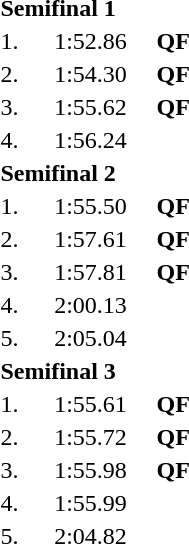<table style="text-align:center">
<tr>
<td colspan=4 align=left><strong>Semifinal 1</strong></td>
</tr>
<tr>
<td width-30>1.</td>
<td align=left></td>
<td width=80>1:52.86</td>
<td><strong>QF</strong></td>
</tr>
<tr>
<td>2.</td>
<td align=left></td>
<td>1:54.30</td>
<td><strong>QF</strong></td>
</tr>
<tr>
<td>3.</td>
<td align=left></td>
<td>1:55.62</td>
<td><strong>QF</strong></td>
</tr>
<tr>
<td>4.</td>
<td align=left></td>
<td>1:56.24</td>
<td></td>
</tr>
<tr>
<td colspan=4 align=left><strong>Semifinal 2</strong></td>
</tr>
<tr>
<td width-30>1.</td>
<td align=left></td>
<td width=80>1:55.50</td>
<td><strong>QF</strong></td>
</tr>
<tr>
<td>2.</td>
<td align=left></td>
<td>1:57.61</td>
<td><strong>QF</strong></td>
</tr>
<tr>
<td>3.</td>
<td align=left></td>
<td>1:57.81</td>
<td><strong>QF</strong></td>
</tr>
<tr>
<td>4.</td>
<td align=left></td>
<td>2:00.13</td>
<td></td>
</tr>
<tr>
<td>5.</td>
<td align=left></td>
<td>2:05.04</td>
<td></td>
</tr>
<tr>
<td colspan=4 align=left><strong>Semifinal 3</strong></td>
</tr>
<tr>
<td width-30>1.</td>
<td align=left></td>
<td width=80>1:55.61</td>
<td><strong>QF</strong></td>
</tr>
<tr>
<td>2.</td>
<td align=left></td>
<td>1:55.72</td>
<td><strong>QF</strong></td>
</tr>
<tr>
<td>3.</td>
<td align=left></td>
<td>1:55.98</td>
<td><strong>QF</strong></td>
</tr>
<tr>
<td>4.</td>
<td align=left></td>
<td>1:55.99</td>
<td></td>
</tr>
<tr>
<td>5.</td>
<td align=left></td>
<td>2:04.82</td>
<td></td>
</tr>
</table>
